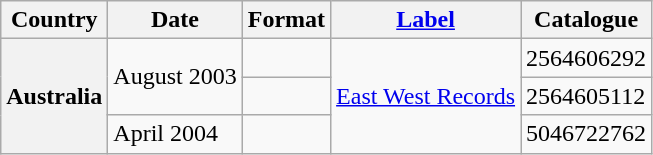<table class="wikitable plainrowheaders">
<tr>
<th scope="col">Country</th>
<th scope="col">Date</th>
<th scope="col">Format</th>
<th scope="col"><a href='#'>Label</a></th>
<th scope="col">Catalogue</th>
</tr>
<tr>
<th rowspan="3">Australia</th>
<td rowspan="2">August 2003</td>
<td></td>
<td rowspan="3"><a href='#'>East West Records</a></td>
<td>2564606292</td>
</tr>
<tr>
<td></td>
<td>2564605112</td>
</tr>
<tr>
<td>April 2004</td>
<td></td>
<td>5046722762</td>
</tr>
</table>
